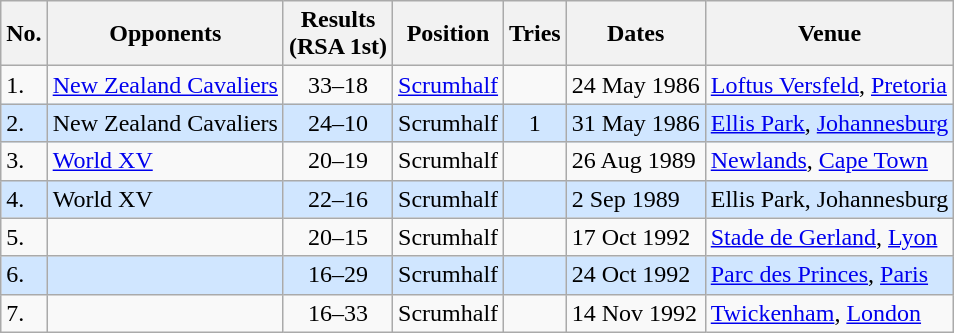<table class="wikitable unsortable">
<tr>
<th>No.</th>
<th>Opponents</th>
<th>Results <br> (RSA 1st)</th>
<th>Position</th>
<th>Tries</th>
<th>Dates</th>
<th>Venue</th>
</tr>
<tr>
<td>1.</td>
<td><a href='#'>New Zealand Cavaliers</a></td>
<td align="center">33–18</td>
<td><a href='#'>Scrumhalf</a></td>
<td></td>
<td>24 May 1986</td>
<td><a href='#'>Loftus Versfeld</a>, <a href='#'>Pretoria</a></td>
</tr>
<tr style="background: #D0E6FF;">
<td>2.</td>
<td>New Zealand Cavaliers</td>
<td align="center">24–10</td>
<td>Scrumhalf</td>
<td align="center">1</td>
<td>31 May 1986</td>
<td><a href='#'>Ellis Park</a>, <a href='#'>Johannesburg</a></td>
</tr>
<tr>
<td>3.</td>
<td><a href='#'>World XV</a></td>
<td align="center">20–19</td>
<td>Scrumhalf</td>
<td></td>
<td>26 Aug 1989</td>
<td><a href='#'>Newlands</a>, <a href='#'>Cape Town</a></td>
</tr>
<tr style="background: #D0E6FF;">
<td>4.</td>
<td>World XV</td>
<td align="center">22–16</td>
<td>Scrumhalf</td>
<td></td>
<td>2 Sep 1989</td>
<td>Ellis Park, Johannesburg</td>
</tr>
<tr>
<td>5.</td>
<td></td>
<td align="center">20–15</td>
<td>Scrumhalf</td>
<td></td>
<td>17 Oct 1992</td>
<td><a href='#'>Stade de Gerland</a>, <a href='#'>Lyon</a></td>
</tr>
<tr style="background: #D0E6FF;">
<td>6.</td>
<td></td>
<td align="center">16–29</td>
<td>Scrumhalf</td>
<td></td>
<td>24 Oct 1992</td>
<td><a href='#'>Parc des Princes</a>, <a href='#'>Paris</a></td>
</tr>
<tr>
<td>7.</td>
<td></td>
<td align="center">16–33</td>
<td>Scrumhalf</td>
<td></td>
<td>14 Nov 1992</td>
<td><a href='#'>Twickenham</a>, <a href='#'>London</a></td>
</tr>
</table>
